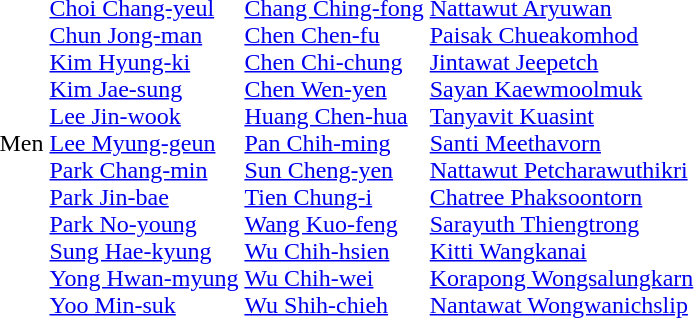<table>
<tr>
<td>Men<br></td>
<td><br><a href='#'>Choi Chang-yeul</a><br><a href='#'>Chun Jong-man</a><br><a href='#'>Kim Hyung-ki</a><br><a href='#'>Kim Jae-sung</a><br><a href='#'>Lee Jin-wook</a><br><a href='#'>Lee Myung-geun</a><br><a href='#'>Park Chang-min</a><br><a href='#'>Park Jin-bae</a><br><a href='#'>Park No-young</a><br><a href='#'>Sung Hae-kyung</a><br><a href='#'>Yong Hwan-myung</a><br><a href='#'>Yoo Min-suk</a></td>
<td><br><a href='#'>Chang Ching-fong</a><br><a href='#'>Chen Chen-fu</a><br><a href='#'>Chen Chi-chung</a><br><a href='#'>Chen Wen-yen</a><br><a href='#'>Huang Chen-hua</a><br><a href='#'>Pan Chih-ming</a><br><a href='#'>Sun Cheng-yen</a><br><a href='#'>Tien Chung-i</a><br><a href='#'>Wang Kuo-feng</a><br><a href='#'>Wu Chih-hsien</a><br><a href='#'>Wu Chih-wei</a><br><a href='#'>Wu Shih-chieh</a></td>
<td><br><a href='#'>Nattawut Aryuwan</a><br><a href='#'>Paisak Chueakomhod</a><br><a href='#'>Jintawat Jeepetch</a><br><a href='#'>Sayan Kaewmoolmuk</a><br><a href='#'>Tanyavit Kuasint</a><br><a href='#'>Santi Meethavorn</a><br><a href='#'>Nattawut Petcharawuthikri</a><br><a href='#'>Chatree Phaksoontorn</a><br><a href='#'>Sarayuth Thiengtrong</a><br><a href='#'>Kitti Wangkanai</a><br><a href='#'>Korapong Wongsalungkarn</a><br><a href='#'>Nantawat Wongwanichslip</a></td>
</tr>
</table>
